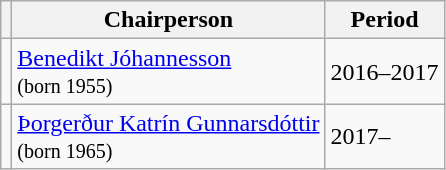<table class="wikitable">
<tr>
<th></th>
<th>Chairperson</th>
<th>Period</th>
</tr>
<tr>
<td></td>
<td><a href='#'>Benedikt Jóhannesson</a><br><small>(born 1955)</small></td>
<td>2016–2017</td>
</tr>
<tr>
<td></td>
<td><a href='#'>Þorgerður Katrín Gunnarsdóttir</a><br><small>(born 1965)</small></td>
<td>2017–</td>
</tr>
</table>
